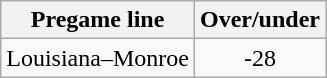<table class="wikitable" style="margin-right: auto; margin-right: auto; border: none;">
<tr align="center">
<th style=>Pregame line</th>
<th style=>Over/under</th>
</tr>
<tr align="center">
<td>Louisiana–Monroe</td>
<td>-28</td>
</tr>
</table>
